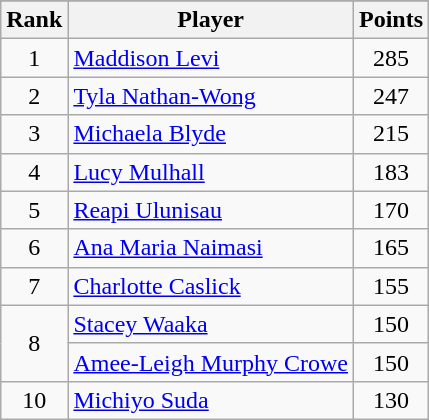<table class="wikitable sortable" style="text-align:center; margin-bottom:0;">
<tr>
</tr>
<tr>
<th>Rank</th>
<th>Player</th>
<th>Points</th>
</tr>
<tr>
<td>1</td>
<td align=left> <a href='#'>Maddison Levi</a></td>
<td>285</td>
</tr>
<tr>
<td>2</td>
<td align=left> <a href='#'>Tyla Nathan-Wong</a></td>
<td>247</td>
</tr>
<tr>
<td>3</td>
<td align=left> <a href='#'>Michaela Blyde</a></td>
<td>215</td>
</tr>
<tr>
<td>4</td>
<td align=left> <a href='#'>Lucy Mulhall</a></td>
<td>183</td>
</tr>
<tr>
<td>5</td>
<td align=left> <a href='#'>Reapi Ulunisau</a></td>
<td>170</td>
</tr>
<tr>
<td>6</td>
<td align=left> <a href='#'>Ana Maria Naimasi</a></td>
<td>165</td>
</tr>
<tr>
<td>7</td>
<td align=left> <a href='#'>Charlotte Caslick</a></td>
<td>155</td>
</tr>
<tr>
<td rowspan=2>8</td>
<td align=left> <a href='#'>Stacey Waaka</a></td>
<td>150</td>
</tr>
<tr>
<td align=left> <a href='#'>Amee-Leigh Murphy Crowe</a></td>
<td>150</td>
</tr>
<tr>
<td>10</td>
<td align=left> <a href='#'>Michiyo Suda</a></td>
<td>130</td>
</tr>
</table>
